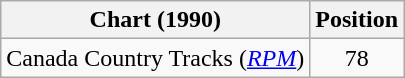<table class="wikitable sortable">
<tr>
<th scope="col">Chart (1990)</th>
<th scope="col">Position</th>
</tr>
<tr>
<td>Canada Country Tracks (<em><a href='#'>RPM</a></em>)</td>
<td align="center">78</td>
</tr>
</table>
